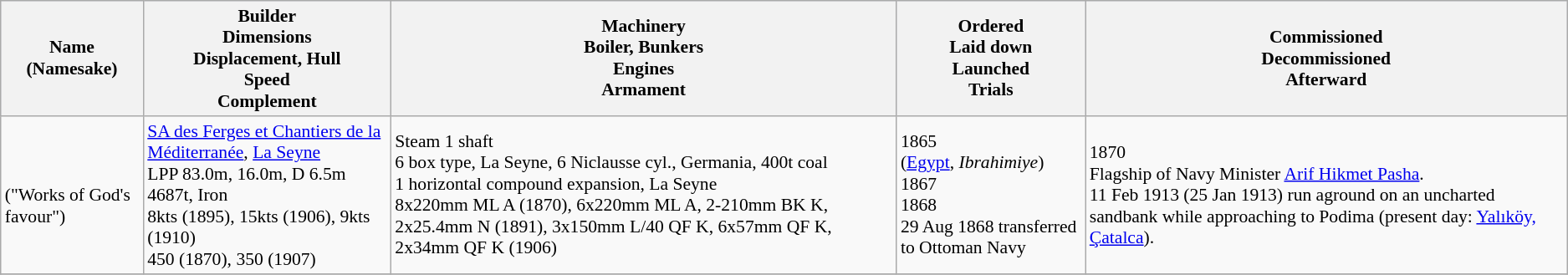<table class="wikitable" style="font-size:90%;">
<tr bgcolor="#e6e9ff">
<th>Name<br>(Namesake)</th>
<th>Builder<br>Dimensions<br>Displacement, Hull<br>Speed<br>Complement</th>
<th>Machinery<br>Boiler, Bunkers<br>Engines<br>Armament</th>
<th>Ordered<br>Laid down<br>Launched<br>Trials</th>
<th>Commissioned<br>Decommissioned<br>Afterward</th>
</tr>
<tr ---->
<td><br>("Works of God's favour")</td>
<td> <a href='#'>SA des Ferges et Chantiers de la Méditerranée</a>, <a href='#'>La Seyne</a><br>LPP 83.0m, 16.0m, D 6.5m<br>4687t, Iron<br>8kts (1895), 15kts (1906), 9kts (1910)<br>450 (1870), 350 (1907)</td>
<td>Steam 1 shaft<br>6 box type, La Seyne, 6 Niclausse cyl., Germania, 400t coal<br>1 horizontal compound expansion, La Seyne<br>8x220mm ML A (1870), 6x220mm ML A, 2-210mm BK K, 2x25.4mm N (1891), 3x150mm L/40 QF K, 6x57mm QF K, 2x34mm QF K (1906)</td>
<td>1865<br>(<a href='#'>Egypt</a>, <em>Ibrahimiye</em>)<br>1867<br>1868<br>29 Aug 1868 transferred to Ottoman Navy</td>
<td>1870<br>Flagship of Navy Minister <a href='#'>Arif Hikmet Pasha</a>.<br>11 Feb 1913 (25 Jan 1913) run aground on an uncharted sandbank while approaching to Podima (present day: <a href='#'>Yalıköy, Çatalca</a>).</td>
</tr>
<tr ---->
</tr>
</table>
